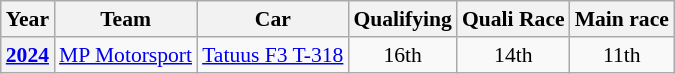<table class="wikitable" style="text-align:center; font-size:90%">
<tr>
<th>Year</th>
<th>Team</th>
<th>Car</th>
<th>Qualifying</th>
<th>Quali Race</th>
<th>Main race</th>
</tr>
<tr>
<th><a href='#'>2024</a></th>
<td align="left"> <a href='#'>MP Motorsport</a></td>
<td align="left"><a href='#'>Tatuus F3 T-318</a></td>
<td>16th</td>
<td>14th</td>
<td>11th</td>
</tr>
</table>
